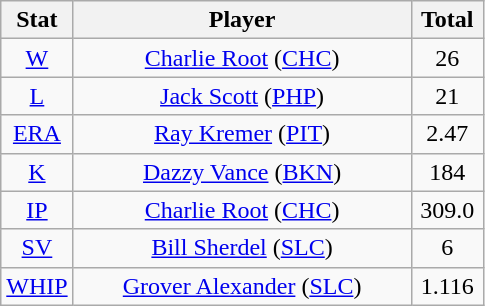<table class="wikitable" style="text-align:center;">
<tr>
<th style="width:15%;">Stat</th>
<th>Player</th>
<th style="width:15%;">Total</th>
</tr>
<tr>
<td><a href='#'>W</a></td>
<td><a href='#'>Charlie Root</a> (<a href='#'>CHC</a>)</td>
<td>26</td>
</tr>
<tr>
<td><a href='#'>L</a></td>
<td><a href='#'>Jack Scott</a> (<a href='#'>PHP</a>)</td>
<td>21</td>
</tr>
<tr>
<td><a href='#'>ERA</a></td>
<td><a href='#'>Ray Kremer</a> (<a href='#'>PIT</a>)</td>
<td>2.47</td>
</tr>
<tr>
<td><a href='#'>K</a></td>
<td><a href='#'>Dazzy Vance</a> (<a href='#'>BKN</a>)</td>
<td>184</td>
</tr>
<tr>
<td><a href='#'>IP</a></td>
<td><a href='#'>Charlie Root</a> (<a href='#'>CHC</a>)</td>
<td>309.0</td>
</tr>
<tr>
<td><a href='#'>SV</a></td>
<td><a href='#'>Bill Sherdel</a> (<a href='#'>SLC</a>)</td>
<td>6</td>
</tr>
<tr>
<td><a href='#'>WHIP</a></td>
<td><a href='#'>Grover Alexander</a> (<a href='#'>SLC</a>)</td>
<td>1.116</td>
</tr>
</table>
